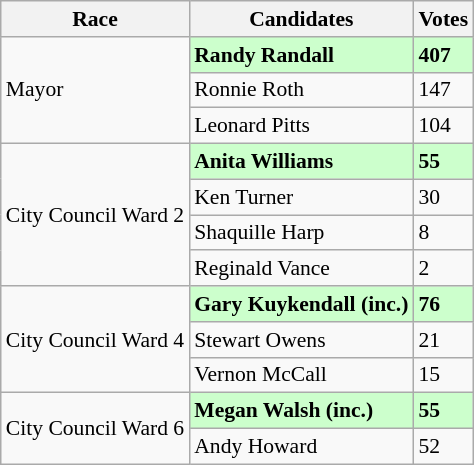<table class="wikitable" style="font-size:90%">
<tr>
<th>Race</th>
<th>Candidates</th>
<th>Votes</th>
</tr>
<tr>
<td rowspan="3">Mayor</td>
<td style="background:#ccffcc"><strong>Randy Randall</strong></td>
<td style="background:#ccffcc"><strong>407</strong></td>
</tr>
<tr>
<td>Ronnie Roth</td>
<td>147</td>
</tr>
<tr>
<td>Leonard Pitts</td>
<td>104</td>
</tr>
<tr>
<td rowspan="4">City Council Ward 2</td>
<td style="background:#ccffcc"><strong>Anita Williams</strong></td>
<td style="background:#ccffcc"><strong>55</strong></td>
</tr>
<tr>
<td>Ken Turner</td>
<td>30</td>
</tr>
<tr>
<td>Shaquille Harp</td>
<td>8</td>
</tr>
<tr>
<td>Reginald Vance</td>
<td>2</td>
</tr>
<tr>
<td rowspan="3">City Council Ward 4</td>
<td style="background:#ccffcc"><strong>Gary Kuykendall (inc.)</strong></td>
<td style="background:#ccffcc"><strong>76</strong></td>
</tr>
<tr>
<td>Stewart Owens</td>
<td>21</td>
</tr>
<tr>
<td>Vernon McCall</td>
<td>15</td>
</tr>
<tr>
<td rowspan="2">City Council Ward 6</td>
<td style="background:#ccffcc"><strong>Megan Walsh (inc.)</strong></td>
<td style="background:#ccffcc"><strong>55</strong></td>
</tr>
<tr>
<td>Andy Howard</td>
<td>52</td>
</tr>
</table>
